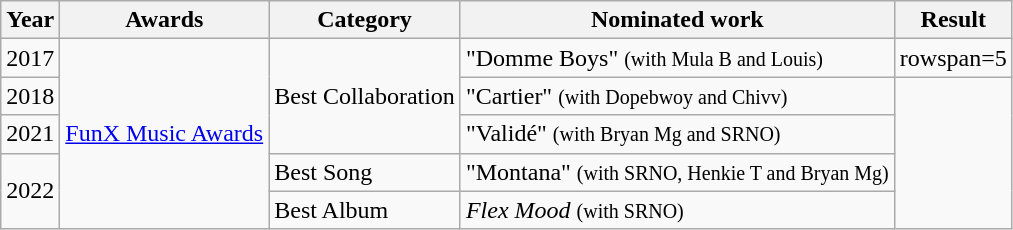<table class="wikitable sortable">
<tr>
<th>Year</th>
<th>Awards</th>
<th>Category</th>
<th>Nominated work</th>
<th>Result</th>
</tr>
<tr>
<td>2017</td>
<td rowspan=5><a href='#'>FunX Music Awards</a></td>
<td rowspan=3>Best Collaboration</td>
<td>"Domme Boys" <small>(with Mula B and Louis)</small></td>
<td>rowspan=5 </td>
</tr>
<tr>
<td>2018</td>
<td>"Cartier" <small>(with Dopebwoy and Chivv)</small></td>
</tr>
<tr>
<td>2021</td>
<td>"Validé" <small>(with Bryan Mg and SRNO)</small></td>
</tr>
<tr>
<td rowspan=2>2022</td>
<td>Best Song</td>
<td>"Montana" <small>(with SRNO, Henkie T and Bryan Mg)</small></td>
</tr>
<tr>
<td>Best Album</td>
<td><em>Flex Mood</em> <small>(with SRNO)</small></td>
</tr>
</table>
